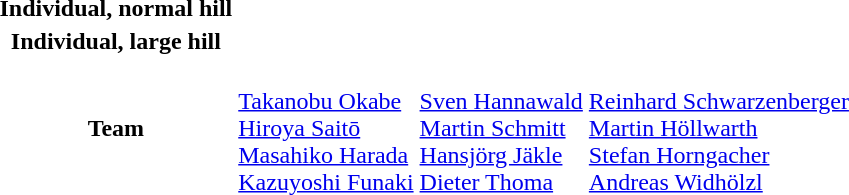<table>
<tr>
<th scope="row">Individual, normal hill<br></th>
<td></td>
<td></td>
<td></td>
</tr>
<tr>
<th scope="row">Individual, large hill<br></th>
<td></td>
<td></td>
<td></td>
</tr>
<tr>
<th scope="row">Team<br></th>
<td><br><a href='#'>Takanobu Okabe</a><br><a href='#'>Hiroya Saitō</a><br><a href='#'>Masahiko Harada</a><br><a href='#'>Kazuyoshi Funaki</a></td>
<td><br><a href='#'>Sven Hannawald</a><br><a href='#'>Martin Schmitt</a><br><a href='#'>Hansjörg Jäkle</a><br><a href='#'>Dieter Thoma</a></td>
<td><br><a href='#'>Reinhard Schwarzenberger</a><br><a href='#'>Martin Höllwarth</a><br><a href='#'>Stefan Horngacher</a><br><a href='#'>Andreas Widhölzl</a></td>
</tr>
</table>
